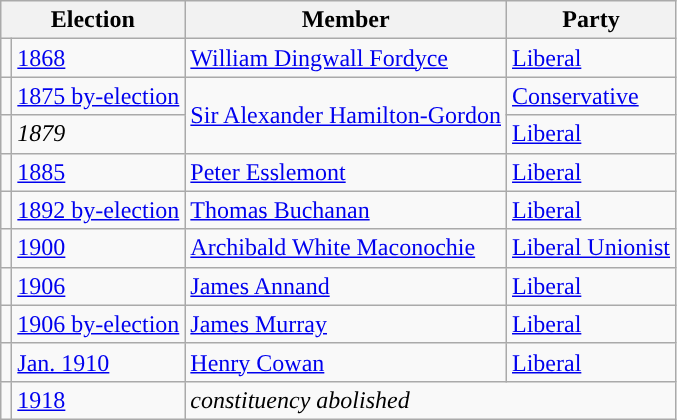<table class="wikitable">
<tr>
<th colspan="2">Election</th>
<th>Member</th>
<th>Party</th>
</tr>
<tr>
<td style="color:inherit;background-color: "></td>
<td><a href='#'>1868</a></td>
<td><a href='#'>William Dingwall Fordyce</a></td>
<td><a href='#'>Liberal</a></td>
</tr>
<tr>
<td style="color:inherit;background-color: "></td>
<td><a href='#'>1875 by-election</a></td>
<td rowspan = 2><a href='#'>Sir Alexander Hamilton-Gordon</a></td>
<td><a href='#'>Conservative</a></td>
</tr>
<tr>
<td style="color:inherit;background-color: "></td>
<td><em>1879</em></td>
<td><a href='#'>Liberal</a></td>
</tr>
<tr>
<td style="color:inherit;background-color: "></td>
<td><a href='#'>1885</a></td>
<td><a href='#'>Peter Esslemont</a></td>
<td><a href='#'>Liberal</a></td>
</tr>
<tr>
<td style="color:inherit;background-color: "></td>
<td><a href='#'>1892 by-election</a></td>
<td><a href='#'>Thomas Buchanan</a></td>
<td><a href='#'>Liberal</a></td>
</tr>
<tr>
<td style="color:inherit;background-color: "></td>
<td><a href='#'>1900</a></td>
<td><a href='#'>Archibald White Maconochie</a></td>
<td><a href='#'>Liberal Unionist</a></td>
</tr>
<tr>
<td style="color:inherit;background-color: "></td>
<td><a href='#'>1906</a></td>
<td><a href='#'>James Annand</a></td>
<td><a href='#'>Liberal</a></td>
</tr>
<tr>
<td style="color:inherit;background-color: "></td>
<td><a href='#'>1906 by-election</a></td>
<td><a href='#'>James Murray</a></td>
<td><a href='#'>Liberal</a></td>
</tr>
<tr>
<td style="color:inherit;background-color: "></td>
<td><a href='#'>Jan. 1910</a></td>
<td><a href='#'>Henry Cowan</a></td>
<td><a href='#'>Liberal</a></td>
</tr>
<tr>
<td></td>
<td><a href='#'>1918</a></td>
<td colspan="2"><em>constituency abolished</em></td>
</tr>
</table>
